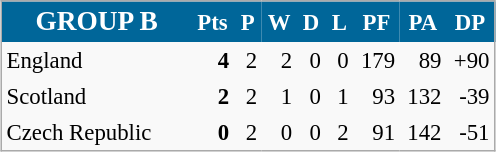<table align=center cellpadding="3" cellspacing="0" style="background: #f9f9f9; border: 1px #aaa solid; border-collapse: collapse; font-size: 95%;" width=330>
<tr bgcolor=#006699 style="color:white;">
<th width=34% style=font-size:120%><strong>GROUP B</strong></th>
<th width=5%>Pts</th>
<th width=5%>P</th>
<th width=5%>W</th>
<th width=5%>D</th>
<th width=5%>L</th>
<th width=5%>PF</th>
<th width=5%>PA</th>
<th width=5%>DP</th>
</tr>
<tr align=right>
<td align=left> England</td>
<td><strong>4</strong></td>
<td>2</td>
<td>2</td>
<td>0</td>
<td>0</td>
<td>179</td>
<td>89</td>
<td>+90</td>
</tr>
<tr align=right>
<td align=left> Scotland</td>
<td><strong>2</strong></td>
<td>2</td>
<td>1</td>
<td>0</td>
<td>1</td>
<td>93</td>
<td>132</td>
<td>-39</td>
</tr>
<tr align=right>
<td align=left> Czech Republic</td>
<td><strong>0</strong></td>
<td>2</td>
<td>0</td>
<td>0</td>
<td>2</td>
<td>91</td>
<td>142</td>
<td>-51</td>
</tr>
</table>
